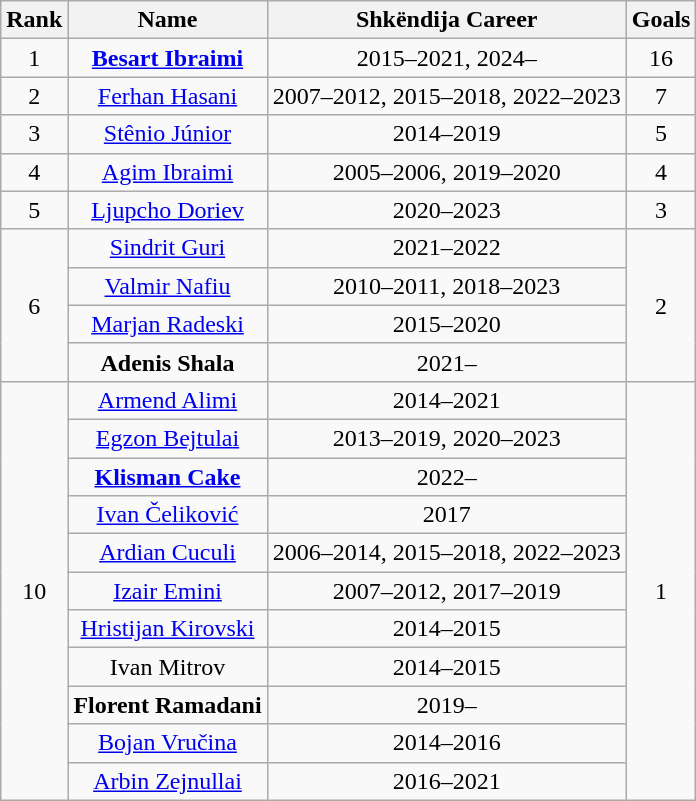<table class="wikitable sortable" style="text-align:center">
<tr>
<th>Rank</th>
<th class="unsortable">Name</th>
<th class="unsortable">Shkëndija Career</th>
<th>Goals</th>
</tr>
<tr>
<td>1</td>
<td><strong><a href='#'>Besart Ibraimi</a></strong></td>
<td>2015–2021, 2024–</td>
<td>16</td>
</tr>
<tr>
<td>2</td>
<td><a href='#'>Ferhan Hasani</a></td>
<td>2007–2012, 2015–2018, 2022–2023</td>
<td>7</td>
</tr>
<tr>
<td>3</td>
<td><a href='#'>Stênio Júnior</a></td>
<td>2014–2019</td>
<td>5</td>
</tr>
<tr>
<td>4</td>
<td><a href='#'>Agim Ibraimi</a></td>
<td>2005–2006, 2019–2020</td>
<td>4</td>
</tr>
<tr>
<td>5</td>
<td><a href='#'>Ljupcho Doriev</a></td>
<td>2020–2023</td>
<td>3</td>
</tr>
<tr>
<td rowspan="4">6</td>
<td><a href='#'>Sindrit Guri</a></td>
<td>2021–2022</td>
<td rowspan="4">2</td>
</tr>
<tr>
<td><a href='#'>Valmir Nafiu</a></td>
<td>2010–2011, 2018–2023</td>
</tr>
<tr>
<td><a href='#'>Marjan Radeski</a></td>
<td>2015–2020</td>
</tr>
<tr>
<td><strong>Adenis Shala</strong></td>
<td>2021–</td>
</tr>
<tr>
<td rowspan="11">10</td>
<td><a href='#'>Armend Alimi</a></td>
<td>2014–2021</td>
<td rowspan="11">1</td>
</tr>
<tr>
<td><a href='#'>Egzon Bejtulai</a></td>
<td>2013–2019, 2020–2023</td>
</tr>
<tr>
<td><strong><a href='#'>Klisman Cake</a></strong></td>
<td>2022–</td>
</tr>
<tr>
<td><a href='#'>Ivan Čeliković</a></td>
<td>2017</td>
</tr>
<tr>
<td><a href='#'>Ardian Cuculi</a></td>
<td>2006–2014, 2015–2018, 2022–2023</td>
</tr>
<tr>
<td><a href='#'>Izair Emini</a></td>
<td>2007–2012, 2017–2019</td>
</tr>
<tr>
<td><a href='#'>Hristijan Kirovski</a></td>
<td>2014–2015</td>
</tr>
<tr>
<td>Ivan Mitrov</td>
<td>2014–2015</td>
</tr>
<tr>
<td><strong>Florent Ramadani</strong></td>
<td>2019–</td>
</tr>
<tr>
<td><a href='#'>Bojan Vručina</a></td>
<td>2014–2016</td>
</tr>
<tr>
<td><a href='#'>Arbin Zejnullai</a></td>
<td>2016–2021</td>
</tr>
</table>
